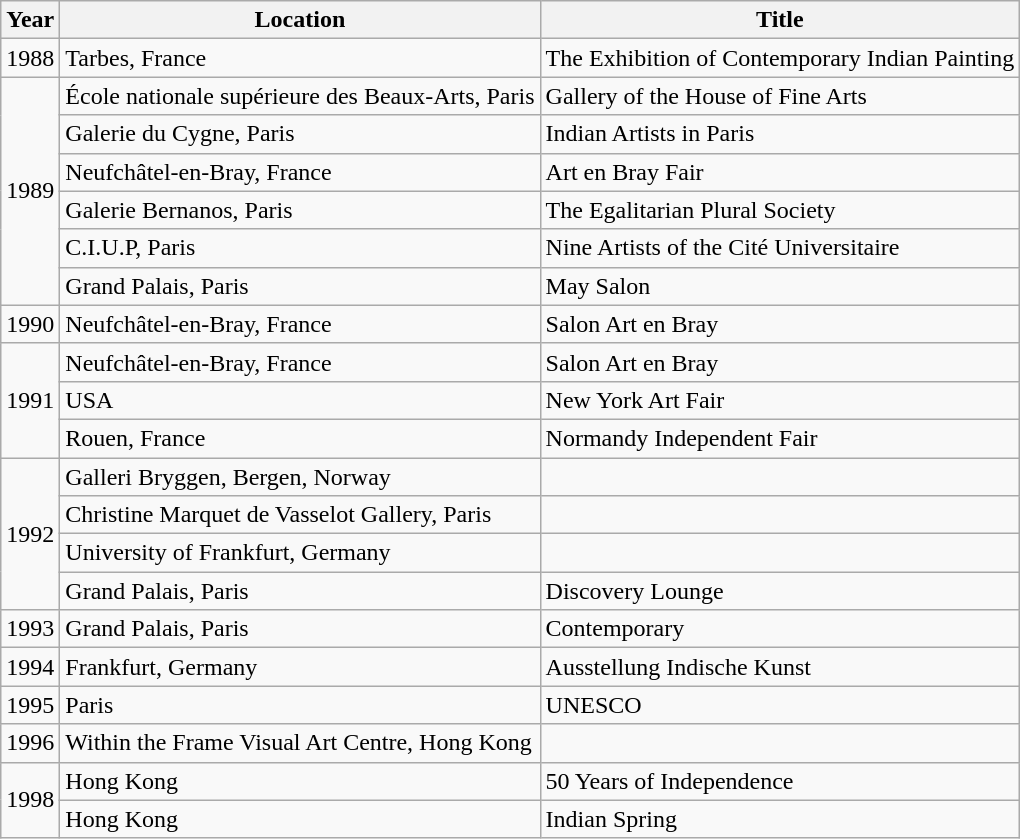<table class="wikitable">
<tr>
<th>Year</th>
<th>Location</th>
<th>Title</th>
</tr>
<tr>
<td>1988</td>
<td>Tarbes, France</td>
<td>The Exhibition of Contemporary Indian Painting</td>
</tr>
<tr>
<td rowspan=6>1989</td>
<td>École nationale supérieure des Beaux-Arts, Paris</td>
<td>Gallery of the House of Fine Arts</td>
</tr>
<tr>
<td>Galerie du Cygne, Paris</td>
<td>Indian Artists in Paris</td>
</tr>
<tr>
<td>Neufchâtel-en-Bray, France</td>
<td>Art en Bray Fair</td>
</tr>
<tr>
<td>Galerie Bernanos, Paris</td>
<td>The Egalitarian Plural Society</td>
</tr>
<tr>
<td>C.I.U.P, Paris</td>
<td>Nine Artists of the Cité Universitaire</td>
</tr>
<tr>
<td>Grand Palais, Paris</td>
<td>May Salon</td>
</tr>
<tr>
<td>1990</td>
<td>Neufchâtel-en-Bray, France</td>
<td>Salon Art en Bray</td>
</tr>
<tr>
<td rowspan=3>1991</td>
<td>Neufchâtel-en-Bray, France</td>
<td>Salon Art en Bray</td>
</tr>
<tr>
<td>USA</td>
<td>New York Art Fair</td>
</tr>
<tr>
<td>Rouen, France</td>
<td>Normandy Independent Fair</td>
</tr>
<tr>
<td rowspan=4>1992</td>
<td>Galleri Bryggen, Bergen, Norway</td>
<td></td>
</tr>
<tr>
<td>Christine Marquet de Vasselot Gallery, Paris</td>
<td></td>
</tr>
<tr>
<td>University of Frankfurt, Germany</td>
<td></td>
</tr>
<tr>
<td>Grand Palais, Paris</td>
<td>Discovery Lounge</td>
</tr>
<tr>
<td>1993</td>
<td>Grand Palais, Paris</td>
<td>Contemporary</td>
</tr>
<tr>
<td>1994</td>
<td>Frankfurt, Germany</td>
<td>Ausstellung Indische Kunst</td>
</tr>
<tr>
<td>1995</td>
<td>Paris</td>
<td>UNESCO</td>
</tr>
<tr>
<td>1996</td>
<td>Within the Frame Visual Art Centre, Hong Kong</td>
<td></td>
</tr>
<tr>
<td rowspan=2>1998</td>
<td>Hong Kong</td>
<td>50 Years of Independence</td>
</tr>
<tr>
<td>Hong Kong</td>
<td>Indian Spring</td>
</tr>
</table>
